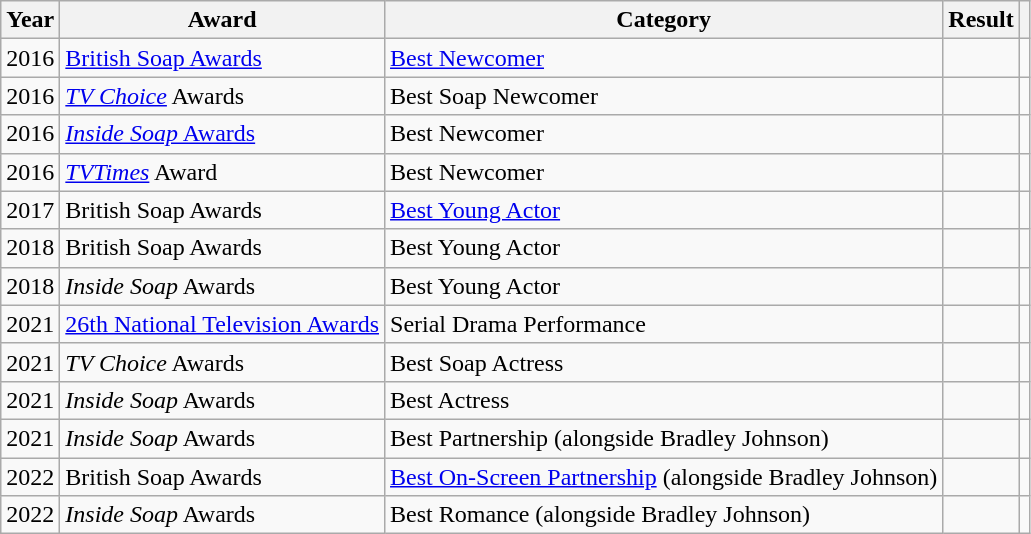<table class="wikitable">
<tr>
<th>Year</th>
<th>Award</th>
<th>Category</th>
<th>Result</th>
<th></th>
</tr>
<tr>
<td>2016</td>
<td><a href='#'>British Soap Awards</a></td>
<td><a href='#'>Best Newcomer</a></td>
<td></td>
<td style= "text-align: center;"></td>
</tr>
<tr>
<td>2016</td>
<td><em><a href='#'>TV Choice</a></em> Awards</td>
<td>Best Soap Newcomer</td>
<td></td>
<td style= "text-align: center;"></td>
</tr>
<tr>
<td>2016</td>
<td><a href='#'><em>Inside Soap</em> Awards</a></td>
<td>Best Newcomer</td>
<td></td>
<td style= "text-align: center;"></td>
</tr>
<tr>
<td>2016</td>
<td><em><a href='#'>TVTimes</a></em> Award</td>
<td>Best Newcomer</td>
<td></td>
<td style= "text-align: center;"></td>
</tr>
<tr>
<td>2017</td>
<td>British Soap Awards</td>
<td><a href='#'>Best Young Actor</a></td>
<td></td>
<td style= "text-align: center;"></td>
</tr>
<tr>
<td>2018</td>
<td>British Soap Awards</td>
<td>Best Young Actor</td>
<td></td>
<td style= "text-align: center;"></td>
</tr>
<tr>
<td>2018</td>
<td><em>Inside Soap</em> Awards</td>
<td>Best Young Actor</td>
<td></td>
<td style= "text-align: center;"></td>
</tr>
<tr>
<td>2021</td>
<td><a href='#'>26th National Television Awards</a></td>
<td>Serial Drama Performance</td>
<td></td>
<td align="center"></td>
</tr>
<tr>
<td>2021</td>
<td><em>TV Choice</em> Awards</td>
<td>Best Soap Actress</td>
<td></td>
<td align="center"></td>
</tr>
<tr>
<td>2021</td>
<td><em>Inside Soap</em> Awards</td>
<td>Best Actress</td>
<td></td>
<td align="center"></td>
</tr>
<tr>
<td>2021</td>
<td><em>Inside Soap</em> Awards</td>
<td>Best Partnership (alongside Bradley Johnson)</td>
<td></td>
<td align="center"></td>
</tr>
<tr>
<td>2022</td>
<td>British Soap Awards</td>
<td><a href='#'>Best On-Screen Partnership</a> (alongside Bradley Johnson)</td>
<td></td>
<td align="center"></td>
</tr>
<tr>
<td>2022</td>
<td><em>Inside Soap</em> Awards</td>
<td>Best Romance (alongside Bradley Johnson)</td>
<td></td>
<td align="center"></td>
</tr>
</table>
